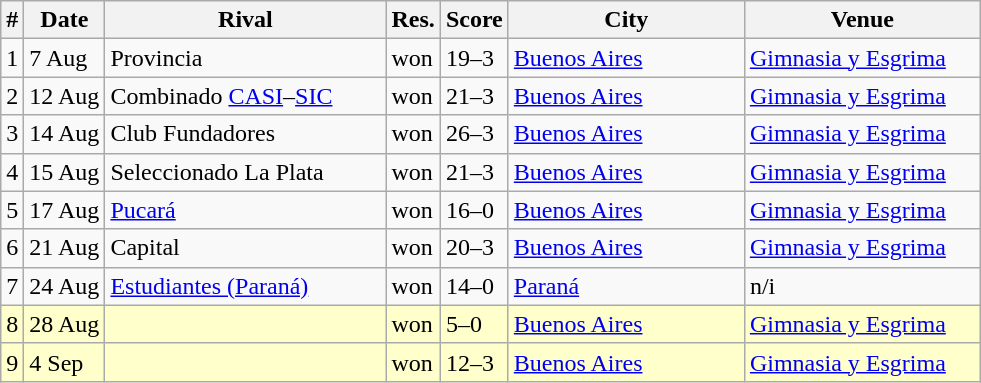<table class="wikitable sortable">
<tr>
<th>#</th>
<th>Date</th>
<th width=180px>Rival</th>
<th>Res.</th>
<th>Score</th>
<th width=150px>City</th>
<th width=150px>Venue</th>
</tr>
<tr>
<td>1</td>
<td>7 Aug</td>
<td>Provincia </td>
<td>won</td>
<td>19–3</td>
<td><a href='#'>Buenos Aires</a></td>
<td><a href='#'>Gimnasia y Esgrima</a></td>
</tr>
<tr>
<td>2</td>
<td>12 Aug</td>
<td>Combinado <a href='#'>CASI</a>–<a href='#'>SIC</a></td>
<td>won</td>
<td>21–3</td>
<td><a href='#'>Buenos Aires</a></td>
<td><a href='#'>Gimnasia y Esgrima</a></td>
</tr>
<tr>
<td>3</td>
<td>14 Aug</td>
<td>Club Fundadores</td>
<td>won</td>
<td>26–3</td>
<td><a href='#'>Buenos Aires</a></td>
<td><a href='#'>Gimnasia y Esgrima</a></td>
</tr>
<tr>
<td>4</td>
<td>15 Aug</td>
<td>Seleccionado La Plata</td>
<td>won</td>
<td>21–3</td>
<td><a href='#'>Buenos Aires</a></td>
<td><a href='#'>Gimnasia y Esgrima</a></td>
</tr>
<tr>
<td>5</td>
<td>17 Aug</td>
<td><a href='#'>Pucará</a></td>
<td>won</td>
<td>16–0</td>
<td><a href='#'>Buenos Aires</a></td>
<td><a href='#'>Gimnasia y Esgrima</a></td>
</tr>
<tr>
<td>6</td>
<td>21 Aug</td>
<td>Capital </td>
<td>won</td>
<td>20–3</td>
<td><a href='#'>Buenos Aires</a></td>
<td><a href='#'>Gimnasia y Esgrima</a></td>
</tr>
<tr>
<td>7</td>
<td>24 Aug</td>
<td><a href='#'>Estudiantes (Paraná)</a></td>
<td>won</td>
<td>14–0</td>
<td><a href='#'>Paraná</a></td>
<td>n/i</td>
</tr>
<tr bgcolor=#ffffcc>
<td>8</td>
<td>28 Aug</td>
<td></td>
<td>won</td>
<td>5–0</td>
<td><a href='#'>Buenos Aires</a></td>
<td><a href='#'>Gimnasia y Esgrima</a></td>
</tr>
<tr bgcolor=#ffffcc>
<td>9</td>
<td>4 Sep</td>
<td></td>
<td>won</td>
<td>12–3</td>
<td><a href='#'>Buenos Aires</a></td>
<td><a href='#'>Gimnasia y Esgrima</a></td>
</tr>
</table>
